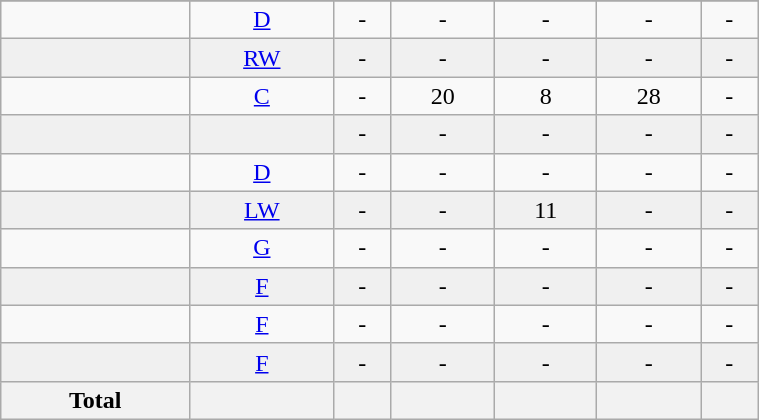<table class="wikitable sortable" width ="40%">
<tr align="center">
</tr>
<tr align="center" bgcolor="">
<td></td>
<td><a href='#'>D</a></td>
<td>-</td>
<td>-</td>
<td>-</td>
<td>-</td>
<td>-</td>
</tr>
<tr align="center" bgcolor="f0f0f0">
<td></td>
<td><a href='#'>RW</a></td>
<td>-</td>
<td>-</td>
<td>-</td>
<td>-</td>
<td>-</td>
</tr>
<tr align="center" bgcolor="">
<td></td>
<td><a href='#'>C</a></td>
<td>-</td>
<td>20</td>
<td>8</td>
<td>28</td>
<td>-</td>
</tr>
<tr align="center" bgcolor="f0f0f0">
<td></td>
<td></td>
<td>-</td>
<td>-</td>
<td>-</td>
<td>-</td>
<td>-</td>
</tr>
<tr align="center" bgcolor="">
<td></td>
<td><a href='#'>D</a></td>
<td>-</td>
<td>-</td>
<td>-</td>
<td>-</td>
<td>-</td>
</tr>
<tr align="center" bgcolor="f0f0f0">
<td></td>
<td><a href='#'>LW</a></td>
<td>-</td>
<td>-</td>
<td>11</td>
<td>-</td>
<td>-</td>
</tr>
<tr align="center" bgcolor="">
<td></td>
<td><a href='#'>G</a></td>
<td>-</td>
<td>-</td>
<td>-</td>
<td>-</td>
<td>-</td>
</tr>
<tr align="center" bgcolor="f0f0f0">
<td></td>
<td><a href='#'>F</a></td>
<td>-</td>
<td>-</td>
<td>-</td>
<td>-</td>
<td>-</td>
</tr>
<tr align="center" bgcolor="">
<td></td>
<td><a href='#'>F</a></td>
<td>-</td>
<td>-</td>
<td>-</td>
<td>-</td>
<td>-</td>
</tr>
<tr align="center" bgcolor="f0f0f0">
<td></td>
<td><a href='#'>F</a></td>
<td>-</td>
<td>-</td>
<td>-</td>
<td>-</td>
<td>-</td>
</tr>
<tr>
<th>Total</th>
<th></th>
<th></th>
<th></th>
<th></th>
<th></th>
<th></th>
</tr>
</table>
